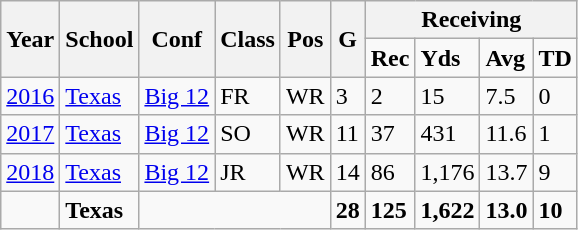<table class="wikitable">
<tr>
<th rowspan="2">Year</th>
<th rowspan="2">School</th>
<th rowspan="2">Conf</th>
<th rowspan="2">Class</th>
<th rowspan="2">Pos</th>
<th rowspan="2">G</th>
<th colspan="4" style="text-align: center; font-weight:bold;">Receiving</th>
</tr>
<tr>
<td style="font-weight:bold;">Rec</td>
<td style="font-weight:bold;">Yds</td>
<td style="font-weight:bold;">Avg</td>
<td style="font-weight:bold;">TD</td>
</tr>
<tr>
<td><a href='#'>2016</a></td>
<td><a href='#'>Texas</a></td>
<td><a href='#'>Big 12</a></td>
<td>FR</td>
<td>WR</td>
<td>3</td>
<td>2</td>
<td>15</td>
<td>7.5</td>
<td>0</td>
</tr>
<tr>
<td><a href='#'>2017</a></td>
<td><a href='#'>Texas</a></td>
<td><a href='#'>Big 12</a></td>
<td>SO</td>
<td>WR</td>
<td>11</td>
<td>37</td>
<td>431</td>
<td>11.6</td>
<td>1</td>
</tr>
<tr>
<td><a href='#'>2018</a></td>
<td><a href='#'>Texas</a></td>
<td><a href='#'>Big 12</a></td>
<td>JR</td>
<td>WR</td>
<td>14</td>
<td>86</td>
<td>1,176</td>
<td>13.7</td>
<td>9</td>
</tr>
<tr>
<td style="font-weight:bold;"></td>
<td style="font-weight:bold;">Texas</td>
<td colspan="3" style="font-weight:bold;"></td>
<td style="font-weight:bold;">28</td>
<td style="font-weight:bold;">125</td>
<td style="font-weight:bold;">1,622</td>
<td style="font-weight:bold;">13.0</td>
<td style="font-weight:bold;">10</td>
</tr>
</table>
